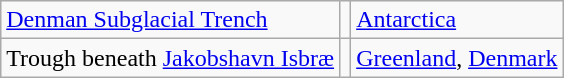<table class="wikitable">
<tr>
<td><a href='#'>Denman Subglacial Trench</a></td>
<td></td>
<td><a href='#'>Antarctica</a></td>
</tr>
<tr>
<td>Trough beneath <a href='#'>Jakobshavn Isbræ</a></td>
<td></td>
<td><a href='#'>Greenland</a>, <a href='#'>Denmark</a></td>
</tr>
</table>
